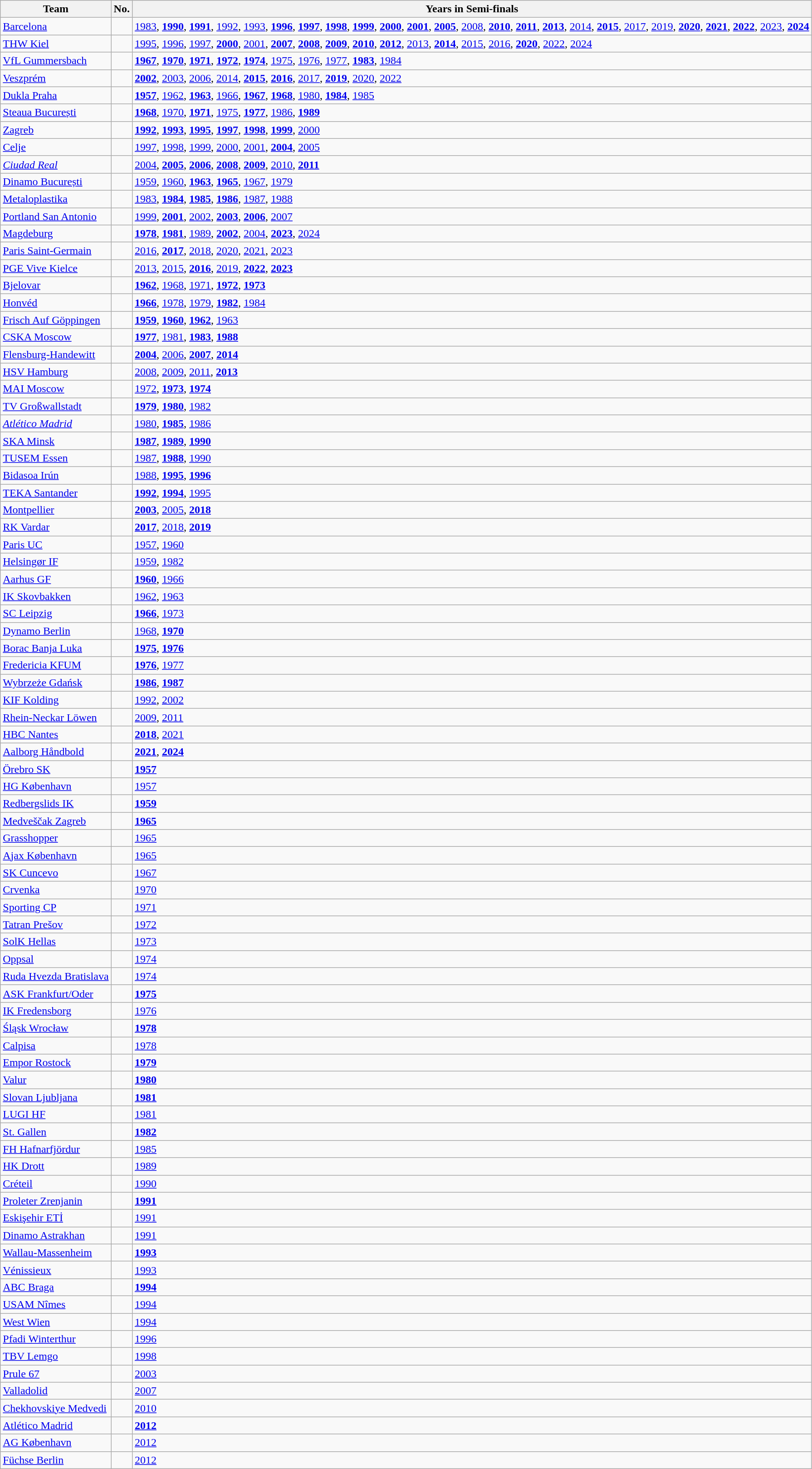<table class="wikitable sortable">
<tr>
<th>Team</th>
<th>No.</th>
<th>Years in Semi-finals</th>
</tr>
<tr>
<td> <a href='#'>Barcelona</a></td>
<td></td>
<td><a href='#'>1983</a>, <strong><a href='#'>1990</a></strong>, <strong><a href='#'>1991</a></strong>, <a href='#'>1992</a>, <a href='#'>1993</a>, <strong><a href='#'>1996</a></strong>, <strong><a href='#'>1997</a></strong>, <strong><a href='#'>1998</a></strong>, <strong><a href='#'>1999</a></strong>, <strong><a href='#'>2000</a></strong>, <strong><a href='#'>2001</a></strong>, <strong><a href='#'>2005</a></strong>, <a href='#'>2008</a>, <strong><a href='#'>2010</a></strong>, <strong><a href='#'>2011</a></strong>, <strong><a href='#'>2013</a></strong>, <a href='#'>2014</a>, <strong><a href='#'>2015</a></strong>, <a href='#'>2017</a>, <a href='#'>2019</a>, <strong><a href='#'>2020</a></strong>, <strong><a href='#'>2021</a></strong>, <strong><a href='#'>2022</a></strong>, <a href='#'>2023</a>, <strong><a href='#'>2024</a></strong></td>
</tr>
<tr>
<td> <a href='#'>THW Kiel</a></td>
<td></td>
<td><a href='#'>1995</a>, <a href='#'>1996</a>, <a href='#'>1997</a>, <strong><a href='#'>2000</a></strong>, <a href='#'>2001</a>, <strong><a href='#'>2007</a></strong>, <strong><a href='#'>2008</a></strong>, <strong><a href='#'>2009</a></strong>, <strong><a href='#'>2010</a></strong>, <strong><a href='#'>2012</a></strong>, <a href='#'>2013</a>, <strong><a href='#'>2014</a></strong>, <a href='#'>2015</a>, <a href='#'>2016</a>, <strong><a href='#'>2020</a></strong>, <a href='#'>2022</a>, <a href='#'>2024</a></td>
</tr>
<tr>
<td> <a href='#'>VfL Gummersbach</a></td>
<td></td>
<td><strong><a href='#'>1967</a></strong>, <strong><a href='#'>1970</a></strong>, <strong><a href='#'>1971</a></strong>, <strong><a href='#'>1972</a></strong>, <strong><a href='#'>1974</a></strong>, <a href='#'>1975</a>, <a href='#'>1976</a>, <a href='#'>1977</a>, <strong><a href='#'>1983</a></strong>, <a href='#'>1984</a></td>
</tr>
<tr>
<td> <a href='#'>Veszprém</a></td>
<td></td>
<td><strong><a href='#'>2002</a></strong>, <a href='#'>2003</a>, <a href='#'>2006</a>, <a href='#'>2014</a>, <strong><a href='#'>2015</a></strong>, <strong><a href='#'>2016</a></strong>, <a href='#'>2017</a>, <strong><a href='#'>2019</a></strong>, <a href='#'>2020</a>, <a href='#'>2022</a></td>
</tr>
<tr>
<td> <a href='#'>Dukla Praha</a></td>
<td></td>
<td><strong><a href='#'>1957</a></strong>, <a href='#'>1962</a>, <strong><a href='#'>1963</a></strong>, <a href='#'>1966</a>, <strong><a href='#'>1967</a></strong>, <strong><a href='#'>1968</a></strong>, <a href='#'>1980</a>, <strong><a href='#'>1984</a></strong>, <a href='#'>1985</a></td>
</tr>
<tr>
<td> <a href='#'>Steaua București</a></td>
<td></td>
<td><strong><a href='#'>1968</a></strong>, <a href='#'>1970</a>, <strong><a href='#'>1971</a></strong>, <a href='#'>1975</a>, <strong><a href='#'>1977</a></strong>, <a href='#'>1986</a>, <strong><a href='#'>1989</a></strong></td>
</tr>
<tr>
<td> <a href='#'>Zagreb</a></td>
<td></td>
<td><strong><a href='#'>1992</a></strong>, <strong><a href='#'>1993</a></strong>, <strong><a href='#'>1995</a></strong>, <strong><a href='#'>1997</a></strong>, <strong><a href='#'>1998</a></strong>, <strong><a href='#'>1999</a></strong>, <a href='#'>2000</a></td>
</tr>
<tr>
<td> <a href='#'>Celje</a></td>
<td></td>
<td><a href='#'>1997</a>, <a href='#'>1998</a>, <a href='#'>1999</a>, <a href='#'>2000</a>, <a href='#'>2001</a>, <strong><a href='#'>2004</a></strong>, <a href='#'>2005</a></td>
</tr>
<tr>
<td> <em><a href='#'>Ciudad Real</a></em></td>
<td></td>
<td><a href='#'>2004</a>, <strong><a href='#'>2005</a></strong>, <strong><a href='#'>2006</a></strong>, <strong><a href='#'>2008</a></strong>, <strong><a href='#'>2009</a></strong>, <a href='#'>2010</a>, <strong><a href='#'>2011</a></strong></td>
</tr>
<tr>
<td> <a href='#'>Dinamo București</a></td>
<td></td>
<td><a href='#'>1959</a>, <a href='#'>1960</a>, <strong><a href='#'>1963</a></strong>, <strong><a href='#'>1965</a></strong>, <a href='#'>1967</a>, <a href='#'>1979</a></td>
</tr>
<tr>
<td> <a href='#'>Metaloplastika</a></td>
<td></td>
<td><a href='#'>1983</a>, <strong><a href='#'>1984</a></strong>, <strong><a href='#'>1985</a></strong>, <strong><a href='#'>1986</a></strong>, <a href='#'>1987</a>, <a href='#'>1988</a></td>
</tr>
<tr>
<td> <a href='#'>Portland San Antonio</a></td>
<td></td>
<td><a href='#'>1999</a>, <strong><a href='#'>2001</a></strong>, <a href='#'>2002</a>, <strong><a href='#'>2003</a></strong>, <strong><a href='#'>2006</a></strong>, <a href='#'>2007</a></td>
</tr>
<tr>
<td> <a href='#'>Magdeburg</a></td>
<td></td>
<td><strong><a href='#'>1978</a></strong>, <strong><a href='#'>1981</a></strong>, <a href='#'>1989</a>, <strong><a href='#'>2002</a></strong>, <a href='#'>2004</a>, <strong><a href='#'>2023</a></strong>, <a href='#'>2024</a></td>
</tr>
<tr>
<td> <a href='#'>Paris Saint-Germain</a></td>
<td></td>
<td><a href='#'>2016</a>, <strong><a href='#'>2017</a></strong>, <a href='#'>2018</a>, <a href='#'>2020</a>, <a href='#'>2021</a>, <a href='#'>2023</a></td>
</tr>
<tr>
<td> <a href='#'>PGE Vive Kielce</a></td>
<td></td>
<td><a href='#'>2013</a>, <a href='#'>2015</a>, <strong><a href='#'>2016</a></strong>, <a href='#'>2019</a>, <strong><a href='#'>2022</a></strong>, <strong><a href='#'>2023</a></strong></td>
</tr>
<tr>
<td> <a href='#'>Bjelovar</a></td>
<td></td>
<td><strong><a href='#'>1962</a></strong>, <a href='#'>1968</a>, <a href='#'>1971</a>, <strong><a href='#'>1972</a></strong>, <strong><a href='#'>1973</a></strong></td>
</tr>
<tr>
<td> <a href='#'>Honvéd</a></td>
<td></td>
<td><strong><a href='#'>1966</a></strong>, <a href='#'>1978</a>, <a href='#'>1979</a>, <strong><a href='#'>1982</a></strong>, <a href='#'>1984</a></td>
</tr>
<tr>
<td> <a href='#'>Frisch Auf Göppingen</a></td>
<td></td>
<td><strong><a href='#'>1959</a></strong>, <strong><a href='#'>1960</a></strong>, <strong><a href='#'>1962</a></strong>, <a href='#'>1963</a></td>
</tr>
<tr>
<td> <a href='#'>CSKA Moscow</a></td>
<td></td>
<td><strong><a href='#'>1977</a></strong>, <a href='#'>1981</a>, <strong><a href='#'>1983</a></strong>, <strong><a href='#'>1988</a></strong></td>
</tr>
<tr>
<td> <a href='#'>Flensburg-Handewitt</a></td>
<td></td>
<td><strong><a href='#'>2004</a></strong>, <a href='#'>2006</a>, <strong><a href='#'>2007</a></strong>, <strong><a href='#'>2014</a></strong></td>
</tr>
<tr>
<td> <a href='#'>HSV Hamburg</a></td>
<td></td>
<td><a href='#'>2008</a>, <a href='#'>2009</a>, <a href='#'>2011</a>, <strong><a href='#'>2013</a></strong></td>
</tr>
<tr>
<td> <a href='#'>MAI Moscow</a></td>
<td></td>
<td><a href='#'>1972</a>, <strong><a href='#'>1973</a></strong>, <strong><a href='#'>1974</a></strong></td>
</tr>
<tr>
<td> <a href='#'>TV Großwallstadt</a></td>
<td></td>
<td><strong><a href='#'>1979</a></strong>, <strong><a href='#'>1980</a></strong>, <a href='#'>1982</a></td>
</tr>
<tr>
<td> <em><a href='#'>Atlético Madrid</a></em></td>
<td></td>
<td><a href='#'>1980</a>, <strong><a href='#'>1985</a></strong>, <a href='#'>1986</a></td>
</tr>
<tr>
<td> <a href='#'>SKA Minsk</a></td>
<td></td>
<td><strong><a href='#'>1987</a></strong>, <strong><a href='#'>1989</a></strong>, <strong><a href='#'>1990</a></strong></td>
</tr>
<tr>
<td> <a href='#'>TUSEM Essen</a></td>
<td></td>
<td><a href='#'>1987</a>, <strong><a href='#'>1988</a></strong>, <a href='#'>1990</a></td>
</tr>
<tr>
<td> <a href='#'>Bidasoa Irún</a></td>
<td></td>
<td><a href='#'>1988</a>, <strong><a href='#'>1995</a></strong>, <strong><a href='#'>1996</a></strong></td>
</tr>
<tr>
<td> <a href='#'>TEKA Santander</a></td>
<td></td>
<td><strong><a href='#'>1992</a></strong>, <strong><a href='#'>1994</a></strong>, <a href='#'>1995</a></td>
</tr>
<tr>
<td> <a href='#'>Montpellier</a></td>
<td></td>
<td><strong><a href='#'>2003</a></strong>, <a href='#'>2005</a>, <strong><a href='#'>2018</a></strong></td>
</tr>
<tr>
<td> <a href='#'>RK Vardar</a></td>
<td></td>
<td><strong><a href='#'>2017</a></strong>, <a href='#'>2018</a>, <strong><a href='#'>2019</a></strong></td>
</tr>
<tr>
<td> <a href='#'>Paris UC</a></td>
<td></td>
<td><a href='#'>1957</a>, <a href='#'>1960</a></td>
</tr>
<tr>
<td> <a href='#'>Helsingør IF</a></td>
<td></td>
<td><a href='#'>1959</a>, <a href='#'>1982</a></td>
</tr>
<tr>
<td> <a href='#'>Aarhus GF</a></td>
<td></td>
<td><strong><a href='#'>1960</a></strong>, <a href='#'>1966</a></td>
</tr>
<tr>
<td> <a href='#'>IK Skovbakken</a></td>
<td></td>
<td><a href='#'>1962</a>, <a href='#'>1963</a></td>
</tr>
<tr>
<td> <a href='#'>SC Leipzig</a></td>
<td></td>
<td><strong><a href='#'>1966</a></strong>, <a href='#'>1973</a></td>
</tr>
<tr>
<td> <a href='#'>Dynamo Berlin</a></td>
<td></td>
<td><a href='#'>1968</a>, <strong><a href='#'>1970</a></strong></td>
</tr>
<tr>
<td> <a href='#'>Borac Banja Luka</a></td>
<td></td>
<td><strong><a href='#'>1975</a></strong>, <strong><a href='#'>1976</a></strong></td>
</tr>
<tr>
<td> <a href='#'>Fredericia KFUM</a></td>
<td></td>
<td><strong><a href='#'>1976</a></strong>, <a href='#'>1977</a></td>
</tr>
<tr>
<td> <a href='#'>Wybrzeże Gdańsk</a></td>
<td></td>
<td><strong><a href='#'>1986</a></strong>, <strong><a href='#'>1987</a></strong></td>
</tr>
<tr>
<td> <a href='#'>KIF Kolding</a></td>
<td></td>
<td><a href='#'>1992</a>, <a href='#'>2002</a></td>
</tr>
<tr>
<td> <a href='#'>Rhein-Neckar Löwen</a></td>
<td></td>
<td><a href='#'>2009</a>, <a href='#'>2011</a></td>
</tr>
<tr>
<td> <a href='#'>HBC Nantes</a></td>
<td></td>
<td><strong><a href='#'>2018</a></strong>, <a href='#'>2021</a></td>
</tr>
<tr>
<td> <a href='#'>Aalborg Håndbold</a></td>
<td></td>
<td><strong><a href='#'>2021</a></strong>, <strong><a href='#'>2024</a></strong></td>
</tr>
<tr>
<td> <a href='#'>Örebro SK</a></td>
<td></td>
<td><strong><a href='#'>1957</a></strong></td>
</tr>
<tr>
<td> <a href='#'>HG København</a></td>
<td></td>
<td><a href='#'>1957</a></td>
</tr>
<tr>
<td> <a href='#'>Redbergslids IK</a></td>
<td></td>
<td><strong><a href='#'>1959</a></strong></td>
</tr>
<tr>
<td> <a href='#'>Medveščak Zagreb</a></td>
<td></td>
<td><strong><a href='#'>1965</a></strong></td>
</tr>
<tr>
<td> <a href='#'>Grasshopper</a></td>
<td></td>
<td><a href='#'>1965</a></td>
</tr>
<tr>
<td> <a href='#'>Ajax København</a></td>
<td></td>
<td><a href='#'>1965</a></td>
</tr>
<tr>
<td> <a href='#'>SK Cuncevo</a></td>
<td></td>
<td><a href='#'>1967</a></td>
</tr>
<tr>
<td> <a href='#'>Crvenka</a></td>
<td></td>
<td><a href='#'>1970</a></td>
</tr>
<tr>
<td> <a href='#'>Sporting CP</a></td>
<td></td>
<td><a href='#'>1971</a></td>
</tr>
<tr>
<td> <a href='#'>Tatran Prešov</a></td>
<td></td>
<td><a href='#'>1972</a></td>
</tr>
<tr>
<td> <a href='#'>SolK Hellas</a></td>
<td></td>
<td><a href='#'>1973</a></td>
</tr>
<tr>
<td> <a href='#'>Oppsal</a></td>
<td></td>
<td><a href='#'>1974</a></td>
</tr>
<tr>
<td> <a href='#'>Ruda Hvezda Bratislava</a></td>
<td></td>
<td><a href='#'>1974</a></td>
</tr>
<tr>
<td> <a href='#'>ASK Frankfurt/Oder</a></td>
<td></td>
<td><strong><a href='#'>1975</a></strong></td>
</tr>
<tr>
<td> <a href='#'>IK Fredensborg</a></td>
<td></td>
<td><a href='#'>1976</a></td>
</tr>
<tr>
<td> <a href='#'>Śląsk Wrocław</a></td>
<td></td>
<td><strong><a href='#'>1978</a></strong></td>
</tr>
<tr>
<td> <a href='#'>Calpisa</a></td>
<td></td>
<td><a href='#'>1978</a></td>
</tr>
<tr>
<td> <a href='#'>Empor Rostock</a></td>
<td></td>
<td><strong><a href='#'>1979</a></strong></td>
</tr>
<tr>
<td> <a href='#'>Valur</a></td>
<td></td>
<td><strong><a href='#'>1980</a></strong></td>
</tr>
<tr>
<td> <a href='#'>Slovan Ljubljana</a></td>
<td></td>
<td><strong><a href='#'>1981</a></strong></td>
</tr>
<tr>
<td> <a href='#'>LUGI HF</a></td>
<td></td>
<td><a href='#'>1981</a></td>
</tr>
<tr>
<td> <a href='#'>St. Gallen</a></td>
<td></td>
<td><strong><a href='#'>1982</a></strong></td>
</tr>
<tr>
<td> <a href='#'>FH Hafnarfjördur</a></td>
<td></td>
<td><a href='#'>1985</a></td>
</tr>
<tr>
<td> <a href='#'>HK Drott</a></td>
<td></td>
<td><a href='#'>1989</a></td>
</tr>
<tr>
<td> <a href='#'>Créteil</a></td>
<td></td>
<td><a href='#'>1990</a></td>
</tr>
<tr>
<td> <a href='#'>Proleter Zrenjanin</a></td>
<td></td>
<td><strong><a href='#'>1991</a></strong></td>
</tr>
<tr>
<td> <a href='#'>Eskişehir ETİ</a></td>
<td></td>
<td><a href='#'>1991</a></td>
</tr>
<tr>
<td> <a href='#'>Dinamo Astrakhan</a></td>
<td></td>
<td><a href='#'>1991</a></td>
</tr>
<tr>
<td> <a href='#'>Wallau-Massenheim</a></td>
<td></td>
<td><strong><a href='#'>1993</a></strong></td>
</tr>
<tr>
<td> <a href='#'>Vénissieux</a></td>
<td></td>
<td><a href='#'>1993</a></td>
</tr>
<tr>
<td> <a href='#'>ABC Braga</a></td>
<td></td>
<td><strong><a href='#'>1994</a></strong></td>
</tr>
<tr>
<td> <a href='#'>USAM Nîmes</a></td>
<td></td>
<td><a href='#'>1994</a></td>
</tr>
<tr>
<td> <a href='#'>West Wien</a></td>
<td></td>
<td><a href='#'>1994</a></td>
</tr>
<tr>
<td> <a href='#'>Pfadi Winterthur</a></td>
<td></td>
<td><a href='#'>1996</a></td>
</tr>
<tr>
<td> <a href='#'>TBV Lemgo</a></td>
<td></td>
<td><a href='#'>1998</a></td>
</tr>
<tr>
<td> <a href='#'>Prule 67</a></td>
<td></td>
<td><a href='#'>2003</a></td>
</tr>
<tr>
<td> <a href='#'>Valladolid</a></td>
<td></td>
<td><a href='#'>2007</a></td>
</tr>
<tr>
<td> <a href='#'>Chekhovskiye Medvedi</a></td>
<td></td>
<td><a href='#'>2010</a></td>
</tr>
<tr>
<td> <a href='#'>Atlético Madrid</a></td>
<td></td>
<td><strong><a href='#'>2012</a></strong></td>
</tr>
<tr>
<td> <a href='#'>AG København</a></td>
<td></td>
<td><a href='#'>2012</a></td>
</tr>
<tr>
<td> <a href='#'>Füchse Berlin</a></td>
<td></td>
<td><a href='#'>2012</a></td>
</tr>
</table>
